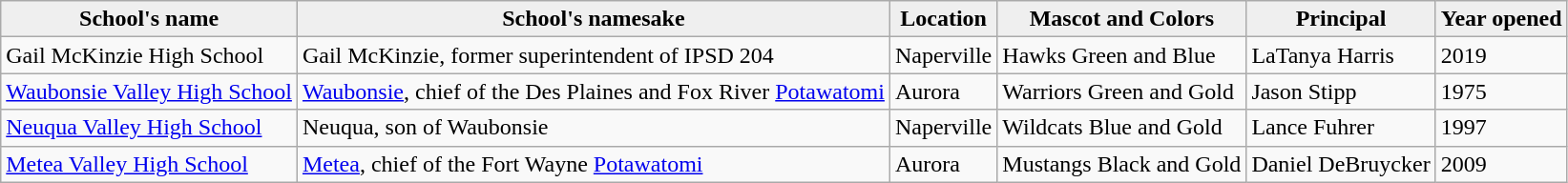<table class="wikitable">
<tr>
<th style="background:#efefef;">School's name</th>
<th style="background:#efefef;">School's namesake</th>
<th style="background:#efefef;">Location</th>
<th style="background:#efefef;">Mascot and Colors</th>
<th style="background:#efefef;">Principal</th>
<th style="background:#efefef;">Year opened</th>
</tr>
<tr>
<td>Gail McKinzie High School</td>
<td>Gail McKinzie, former superintendent of IPSD 204</td>
<td>Naperville</td>
<td>Hawks Green and Blue</td>
<td>LaTanya Harris</td>
<td>2019</td>
</tr>
<tr>
<td><a href='#'>Waubonsie Valley High School</a></td>
<td><a href='#'>Waubonsie</a>, chief of the Des Plaines and Fox River <a href='#'>Potawatomi</a></td>
<td>Aurora</td>
<td>Warriors Green and Gold</td>
<td>Jason Stipp</td>
<td>1975</td>
</tr>
<tr>
<td><a href='#'>Neuqua Valley High School</a></td>
<td>Neuqua, son of Waubonsie</td>
<td>Naperville</td>
<td>Wildcats Blue and Gold</td>
<td>Lance Fuhrer</td>
<td>1997</td>
</tr>
<tr>
<td><a href='#'>Metea Valley High School</a></td>
<td><a href='#'>Metea</a>, chief of the Fort Wayne <a href='#'>Potawatomi</a></td>
<td>Aurora</td>
<td>Mustangs Black and Gold</td>
<td>Daniel DeBruycker</td>
<td>2009</td>
</tr>
</table>
